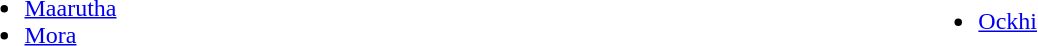<table width="90%">
<tr>
<td><br><ul><li><a href='#'>Maarutha</a></li><li><a href='#'>Mora</a></li></ul></td>
<td><br><ul><li><a href='#'>Ockhi</a></li></ul></td>
</tr>
</table>
